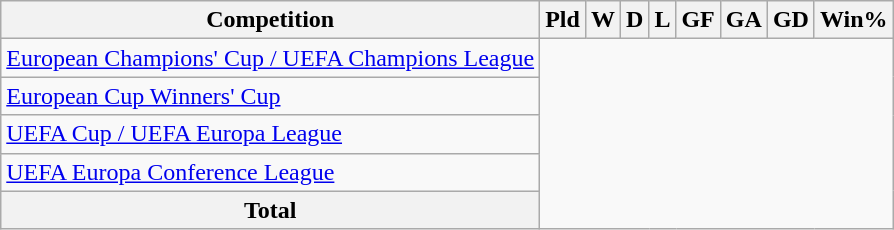<table class="wikitable plainrowheaders" style="text-align:center">
<tr>
<th scope="col">Competition</th>
<th scope="col">Pld</th>
<th scope="col">W</th>
<th scope="col">D</th>
<th scope="col">L</th>
<th scope="col">GF</th>
<th scope="col">GA</th>
<th scope="col">GD</th>
<th scope="col">Win%</th>
</tr>
<tr>
<td align=left><a href='#'>European Champions' Cup / UEFA Champions League</a><br></td>
</tr>
<tr>
<td align=left><a href='#'>European Cup Winners' Cup</a><br></td>
</tr>
<tr>
<td align=left><a href='#'>UEFA Cup / UEFA Europa League</a><br></td>
</tr>
<tr>
<td align=left><a href='#'>UEFA Europa Conference League</a><br></td>
</tr>
<tr>
<th>Total<br></th>
</tr>
</table>
